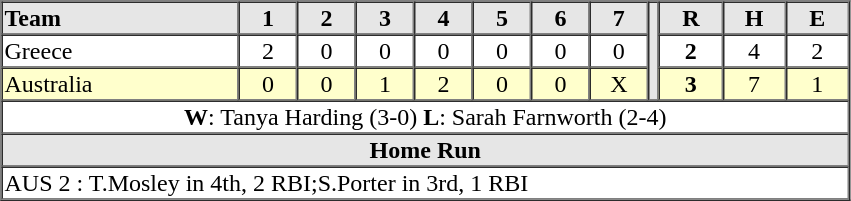<table border=1 cellspacing=0 width=567 style="margin-left:3em;">
<tr style="text-align:center; background-color:#e6e6e6;">
<th align=left width=28%>Team</th>
<th width=33>1</th>
<th width=33>2</th>
<th width=33>3</th>
<th width=33>4</th>
<th width=33>5</th>
<th width=33>6</th>
<th width=33>7</th>
<th rowspan="3" width=3></th>
<th width=36>R</th>
<th width=36>H</th>
<th width=36>E</th>
</tr>
<tr style="text-align:center;">
<td align=left> Greece</td>
<td>2</td>
<td>0</td>
<td>0</td>
<td>0</td>
<td>0</td>
<td>0</td>
<td>0</td>
<td><strong>2</strong></td>
<td>4</td>
<td>2</td>
</tr>
<tr style="text-align:center;" bgcolor="#ffffcc">
<td align=left> Australia</td>
<td>0</td>
<td>0</td>
<td>1</td>
<td>2</td>
<td>0</td>
<td>0</td>
<td>X</td>
<td><strong>3</strong></td>
<td>7</td>
<td>1</td>
</tr>
<tr style="text-align:center;">
<td colspan=13><strong>W</strong>: Tanya Harding (3-0) <strong>L</strong>: Sarah Farnworth (2-4)</td>
</tr>
<tr style="text-align:center; background-color:#e6e6e6;">
<th colspan=13>Home Run</th>
</tr>
<tr style="text-align:left;">
<td colspan=13>AUS 2 : T.Mosley in 4th, 2 RBI;S.Porter in 3rd, 1 RBI</td>
</tr>
</table>
